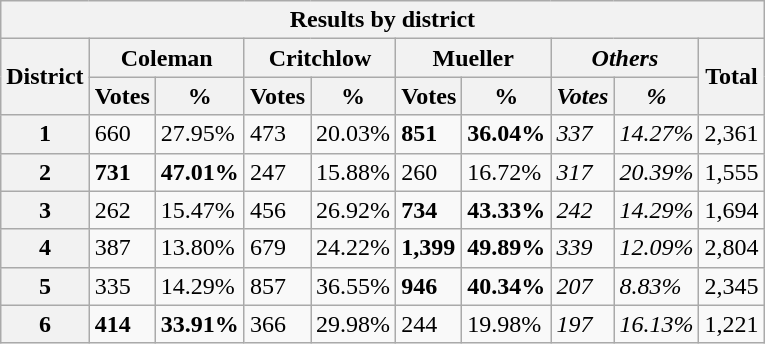<table class="wikitable sortable">
<tr>
<th colspan=10 textalign=center>Results by district</th>
</tr>
<tr>
<th rowspan=2>District</th>
<th colspan=2>Coleman</th>
<th colspan=2>Critchlow</th>
<th colspan=2>Mueller</th>
<th colspan=2><em>Others</em></th>
<th rowspan=2>Total</th>
</tr>
<tr>
<th>Votes</th>
<th>%</th>
<th>Votes</th>
<th>%</th>
<th>Votes</th>
<th>%</th>
<th><em>Votes</em></th>
<th><em>%</em></th>
</tr>
<tr>
<th>1</th>
<td>660</td>
<td>27.95%</td>
<td>473</td>
<td>20.03%</td>
<td><strong>851</strong></td>
<td><strong>36.04%</strong></td>
<td><em>337</em></td>
<td><em>14.27%</em></td>
<td>2,361</td>
</tr>
<tr>
<th>2</th>
<td><strong>731</strong></td>
<td><strong>47.01%</strong></td>
<td>247</td>
<td>15.88%</td>
<td>260</td>
<td>16.72%</td>
<td><em>317</em></td>
<td><em>20.39%</em></td>
<td>1,555</td>
</tr>
<tr>
<th>3</th>
<td>262</td>
<td>15.47%</td>
<td>456</td>
<td>26.92%</td>
<td><strong>734</strong></td>
<td><strong>43.33%</strong></td>
<td><em>242</em></td>
<td><em>14.29%</em></td>
<td>1,694</td>
</tr>
<tr>
<th>4</th>
<td>387</td>
<td>13.80%</td>
<td>679</td>
<td>24.22%</td>
<td><strong>1,399</strong></td>
<td><strong>49.89%</strong></td>
<td><em>339</em></td>
<td><em>12.09%</em></td>
<td>2,804</td>
</tr>
<tr>
<th>5</th>
<td>335</td>
<td>14.29%</td>
<td>857</td>
<td>36.55%</td>
<td><strong>946</strong></td>
<td><strong>40.34%</strong></td>
<td><em>207</em></td>
<td><em>8.83%</em></td>
<td>2,345</td>
</tr>
<tr>
<th>6</th>
<td><strong>414</strong></td>
<td><strong>33.91%</strong></td>
<td>366</td>
<td>29.98%</td>
<td>244</td>
<td>19.98%</td>
<td><em>197</em></td>
<td><em>16.13%</em></td>
<td>1,221</td>
</tr>
</table>
